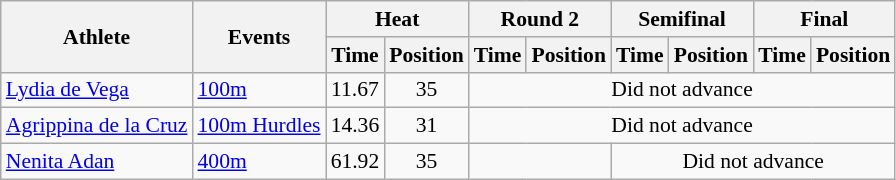<table class=wikitable style="font-size:90%">
<tr>
<th rowspan="2">Athlete</th>
<th rowspan="2">Events</th>
<th colspan="2">Heat</th>
<th colspan="2">Round 2</th>
<th colspan="2">Semifinal</th>
<th colspan="2">Final</th>
</tr>
<tr>
<th>Time</th>
<th>Position</th>
<th>Time</th>
<th>Position</th>
<th>Time</th>
<th>Position</th>
<th>Time</th>
<th>Position</th>
</tr>
<tr>
<td><a href='#'>Lydia de Vega</a></td>
<td><a href='#'>100m</a></td>
<td align=center>11.67</td>
<td align=center>35</td>
<td align=center colspan="6">Did not advance</td>
</tr>
<tr>
<td><a href='#'>Agrippina de la Cruz</a></td>
<td><a href='#'>100m Hurdles</a></td>
<td align=center>14.36</td>
<td align=center>31</td>
<td align=center colspan="6">Did not advance</td>
</tr>
<tr>
<td><a href='#'>Nenita Adan</a></td>
<td><a href='#'>400m</a></td>
<td align=center>61.92</td>
<td align=center>35</td>
<td colspan=2></td>
<td align=center colspan="4">Did not advance</td>
</tr>
</table>
